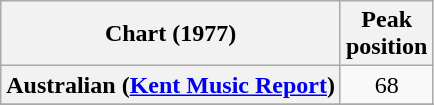<table class="wikitable sortable plainrowheaders">
<tr>
<th scope="col">Chart (1977)</th>
<th scope="col">Peak<br>position</th>
</tr>
<tr>
<th scope="row">Australian (<a href='#'>Kent Music Report</a>)</th>
<td style="text-align:center;">68</td>
</tr>
<tr>
</tr>
<tr>
</tr>
</table>
